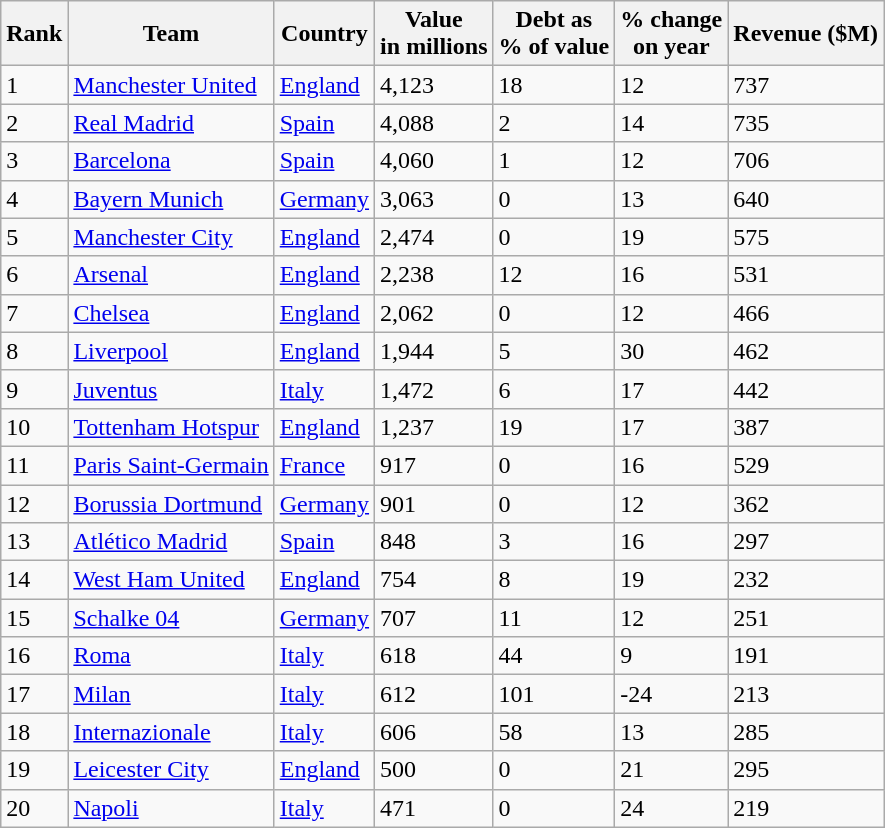<table class="sortable wikitable">
<tr>
<th>Rank</th>
<th>Team</th>
<th>Country</th>
<th>Value<br>in millions</th>
<th>Debt as<br>% of value</th>
<th>% change<br>on year</th>
<th>Revenue ($M)</th>
</tr>
<tr>
<td>1</td>
<td><a href='#'>Manchester United</a></td>
<td> <a href='#'>England</a></td>
<td>4,123</td>
<td>18</td>
<td>12</td>
<td>737</td>
</tr>
<tr>
<td>2</td>
<td><a href='#'>Real Madrid</a></td>
<td> <a href='#'>Spain</a></td>
<td>4,088</td>
<td>2</td>
<td>14</td>
<td>735</td>
</tr>
<tr>
<td>3</td>
<td><a href='#'>Barcelona</a></td>
<td> <a href='#'>Spain</a></td>
<td>4,060</td>
<td>1</td>
<td>12</td>
<td>706</td>
</tr>
<tr>
<td>4</td>
<td><a href='#'>Bayern Munich</a></td>
<td> <a href='#'>Germany</a></td>
<td>3,063</td>
<td>0</td>
<td>13</td>
<td>640</td>
</tr>
<tr>
<td>5</td>
<td><a href='#'>Manchester City</a></td>
<td> <a href='#'>England</a></td>
<td>2,474</td>
<td>0</td>
<td>19</td>
<td>575</td>
</tr>
<tr>
<td>6</td>
<td><a href='#'>Arsenal</a></td>
<td> <a href='#'>England</a></td>
<td>2,238</td>
<td>12</td>
<td>16</td>
<td>531</td>
</tr>
<tr>
<td>7</td>
<td><a href='#'>Chelsea</a></td>
<td> <a href='#'>England</a></td>
<td>2,062</td>
<td>0</td>
<td>12</td>
<td>466</td>
</tr>
<tr>
<td>8</td>
<td><a href='#'>Liverpool</a></td>
<td> <a href='#'>England</a></td>
<td>1,944</td>
<td>5</td>
<td>30</td>
<td>462</td>
</tr>
<tr>
<td>9</td>
<td><a href='#'>Juventus</a></td>
<td> <a href='#'>Italy</a></td>
<td>1,472</td>
<td>6</td>
<td>17</td>
<td>442</td>
</tr>
<tr>
<td>10</td>
<td><a href='#'>Tottenham Hotspur</a></td>
<td> <a href='#'>England</a></td>
<td>1,237</td>
<td>19</td>
<td>17</td>
<td>387</td>
</tr>
<tr>
<td>11</td>
<td><a href='#'>Paris Saint-Germain</a></td>
<td> <a href='#'>France</a></td>
<td>917</td>
<td>0</td>
<td>16</td>
<td>529</td>
</tr>
<tr>
<td>12</td>
<td><a href='#'>Borussia Dortmund</a></td>
<td> <a href='#'>Germany</a></td>
<td>901</td>
<td>0</td>
<td>12</td>
<td>362</td>
</tr>
<tr>
<td>13</td>
<td><a href='#'>Atlético Madrid</a></td>
<td> <a href='#'>Spain</a></td>
<td>848</td>
<td>3</td>
<td>16</td>
<td>297</td>
</tr>
<tr>
<td>14</td>
<td><a href='#'>West Ham United</a></td>
<td> <a href='#'>England</a></td>
<td>754</td>
<td>8</td>
<td>19</td>
<td>232</td>
</tr>
<tr>
<td>15</td>
<td><a href='#'>Schalke 04</a></td>
<td> <a href='#'>Germany</a></td>
<td>707</td>
<td>11</td>
<td>12</td>
<td>251</td>
</tr>
<tr>
<td>16</td>
<td><a href='#'>Roma</a></td>
<td> <a href='#'>Italy</a></td>
<td>618</td>
<td>44</td>
<td>9</td>
<td>191</td>
</tr>
<tr>
<td>17</td>
<td><a href='#'>Milan</a></td>
<td> <a href='#'>Italy</a></td>
<td>612</td>
<td>101</td>
<td>-24</td>
<td>213</td>
</tr>
<tr>
<td>18</td>
<td><a href='#'>Internazionale</a></td>
<td> <a href='#'>Italy</a></td>
<td>606</td>
<td>58</td>
<td>13</td>
<td>285</td>
</tr>
<tr>
<td>19</td>
<td><a href='#'>Leicester City</a></td>
<td> <a href='#'>England</a></td>
<td>500</td>
<td>0</td>
<td>21</td>
<td>295</td>
</tr>
<tr>
<td>20</td>
<td><a href='#'>Napoli</a></td>
<td> <a href='#'>Italy</a></td>
<td>471</td>
<td>0</td>
<td>24</td>
<td>219</td>
</tr>
</table>
